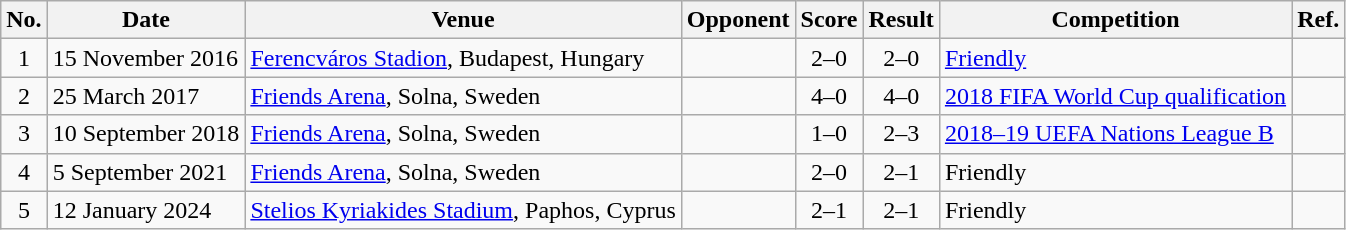<table class="wikitable sortable">
<tr>
<th scope="col">No.</th>
<th scope="col">Date</th>
<th scope="col">Venue</th>
<th scope="col">Opponent</th>
<th scope="col">Score</th>
<th scope="col">Result</th>
<th scope="col">Competition</th>
<th>Ref.</th>
</tr>
<tr>
<td align="center">1</td>
<td>15 November 2016</td>
<td><a href='#'>Ferencváros Stadion</a>, Budapest, Hungary</td>
<td></td>
<td align="center">2–0</td>
<td align="center">2–0</td>
<td><a href='#'>Friendly</a></td>
<td></td>
</tr>
<tr>
<td align="center">2</td>
<td>25 March 2017</td>
<td><a href='#'>Friends Arena</a>, Solna, Sweden</td>
<td></td>
<td align="center">4–0</td>
<td align="center">4–0</td>
<td><a href='#'>2018 FIFA World Cup qualification</a></td>
<td></td>
</tr>
<tr>
<td align="center">3</td>
<td>10 September 2018</td>
<td><a href='#'>Friends Arena</a>, Solna, Sweden</td>
<td></td>
<td align="center">1–0</td>
<td align="center">2–3</td>
<td><a href='#'>2018–19 UEFA Nations League B</a></td>
<td></td>
</tr>
<tr>
<td align="center">4</td>
<td>5 September 2021</td>
<td><a href='#'>Friends Arena</a>, Solna, Sweden</td>
<td></td>
<td align="center">2–0</td>
<td align="center">2–1</td>
<td>Friendly</td>
<td></td>
</tr>
<tr>
<td align="center">5</td>
<td>12 January 2024</td>
<td><a href='#'>Stelios Kyriakides Stadium</a>, Paphos, Cyprus</td>
<td></td>
<td align="center">2–1</td>
<td align="center">2–1</td>
<td>Friendly</td>
<td></td>
</tr>
</table>
